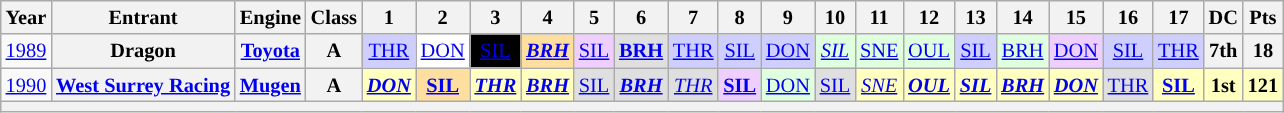<table class="wikitable" style="text-align:center; font-size:85%">
<tr>
<th>Year</th>
<th>Entrant</th>
<th>Engine</th>
<th>Class</th>
<th>1</th>
<th>2</th>
<th>3</th>
<th>4</th>
<th>5</th>
<th>6</th>
<th>7</th>
<th>8</th>
<th>9</th>
<th>10</th>
<th>11</th>
<th>12</th>
<th>13</th>
<th>14</th>
<th>15</th>
<th>16</th>
<th>17</th>
<th>DC</th>
<th>Pts</th>
</tr>
<tr>
<td><a href='#'>1989</a></td>
<th>Dragon</th>
<th><a href='#'>Toyota</a></th>
<th>A</th>
<td style="background:#CFCFFF;"><a href='#'>THR</a><br></td>
<td style="background:#FFFFFF;"><a href='#'>DON</a><br></td>
<td style="background:#000000; color:#ffffff"><a href='#'><span>SIL</span></a><br></td>
<td style="background:#FFDF9F;"><strong><em><a href='#'>BRH</a></em></strong><br></td>
<td style="background:#EFCFFF;"><a href='#'>SIL</a><br></td>
<td style="background:#DFDFDF;"><strong><a href='#'>BRH</a></strong><br></td>
<td style="background:#CFCFFF;"><a href='#'>THR</a><br></td>
<td style="background:#CFCFFF;"><a href='#'>SIL</a><br></td>
<td style="background:#CFCFFF;"><a href='#'>DON</a><br></td>
<td style="background:#DFFFDF;"><em><a href='#'>SIL</a></em><br></td>
<td style="background:#DFFFDF;"><a href='#'>SNE</a><br></td>
<td style="background:#DFFFDF;"><a href='#'>OUL</a><br></td>
<td style="background:#CFCFFF;"><a href='#'>SIL</a><br></td>
<td style="background:#DFFFDF;"><a href='#'>BRH</a><br></td>
<td style="background:#EFCFFF;"><a href='#'>DON</a><br></td>
<td style="background:#CFCFFF;"><a href='#'>SIL</a><br></td>
<td style="background:#CFCFFF;"><a href='#'>THR</a><br></td>
<th>7th</th>
<th>18</th>
</tr>
<tr>
<td><a href='#'>1990</a></td>
<th nowrap><a href='#'>West Surrey Racing</a></th>
<th><a href='#'>Mugen</a></th>
<th>A</th>
<td style="background:#FFFFBF;"><strong><em><a href='#'>DON</a></em></strong><br></td>
<td style="background:#FFDF9F;"><strong><a href='#'>SIL</a></strong><br></td>
<td style="background:#FFFFBF;"><strong><em><a href='#'>THR</a></em></strong><br></td>
<td style="background:#FFFFBF;"><strong><em><a href='#'>BRH</a></em></strong><br></td>
<td style="background:#DFDFDF;"><a href='#'>SIL</a><br></td>
<td style="background:#DFDFDF;"><strong><em><a href='#'>BRH</a></em></strong><br></td>
<td style="background:#DFDFDF;"><em><a href='#'>THR</a></em><br></td>
<td style="background:#EFCFFF;"><strong><a href='#'>SIL</a></strong><br></td>
<td style="background:#DFFFDF;"><a href='#'>DON</a><br></td>
<td style="background:#DFDFDF;"><a href='#'>SIL</a><br></td>
<td style="background:#FFFFBF;"><em><a href='#'>SNE</a></em><br></td>
<td style="background:#FFFFBF;"><strong><em><a href='#'>OUL</a></em></strong><br></td>
<td style="background:#FFFFBF;"><strong><em><a href='#'>SIL</a></em></strong><br></td>
<td style="background:#FFFFBF;"><strong><em><a href='#'>BRH</a></em></strong><br></td>
<td style="background:#FFFFBF;"><strong><em><a href='#'>DON</a></em></strong><br></td>
<td style="background:#DFDFDF;"><a href='#'>THR</a><br></td>
<td style="background:#FFFFBF;"><strong><a href='#'>SIL</a></strong><br></td>
<td style="background:#FFFFBF;"><strong>1st</strong></td>
<td style="background:#FFFFBF;"><strong>121</strong></td>
</tr>
<tr>
<th colspan="23"></th>
</tr>
</table>
